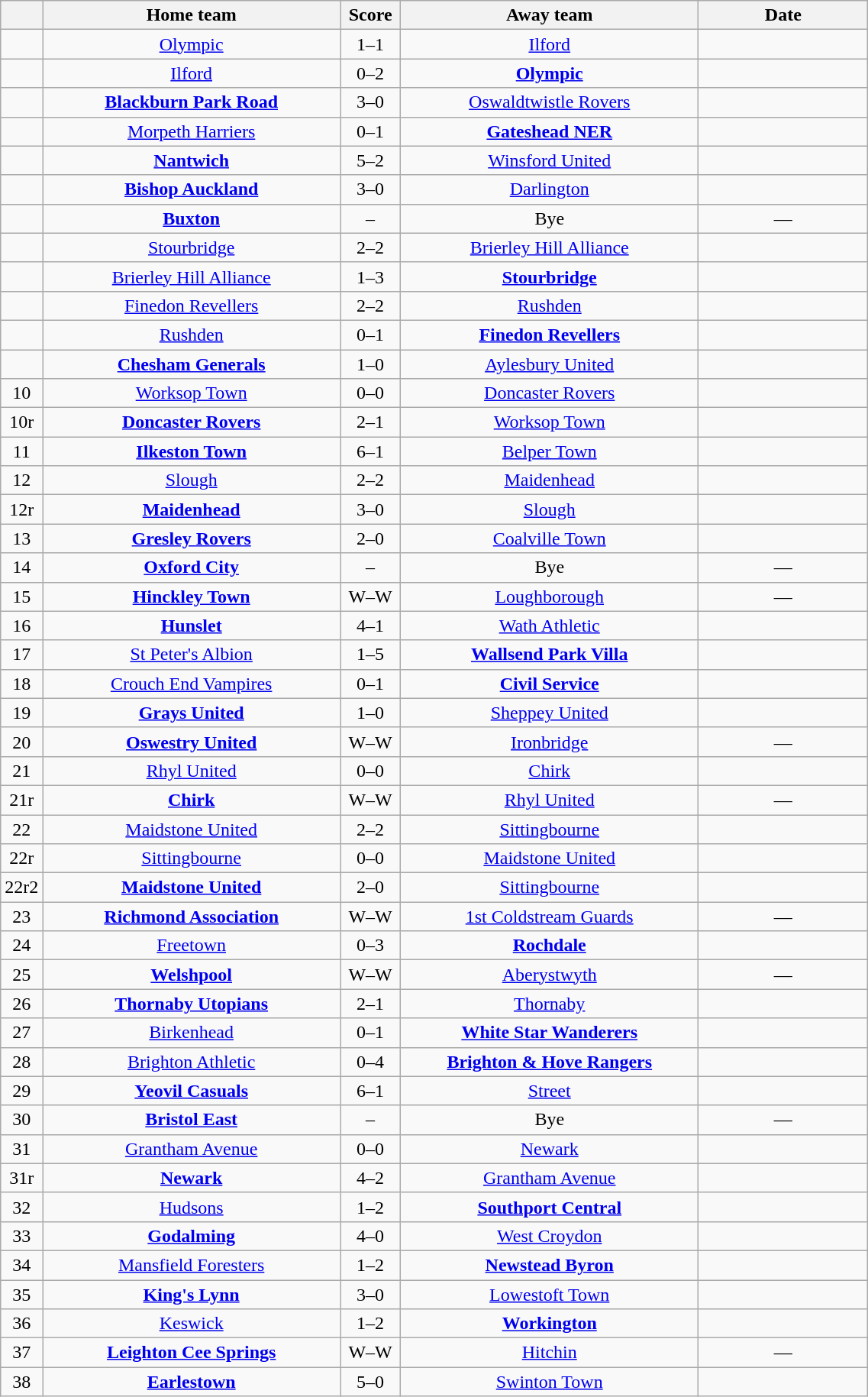<table class="wikitable sortable" style="text-align:center; width:60%">
<tr>
<th style="width:3%"></th>
<th style="width:35%">Home team</th>
<th style="width:7%" class="unsortable">Score</th>
<th style="width:35%">Away team</th>
<th style="width:20%">Date</th>
</tr>
<tr>
<td></td>
<td><a href='#'>Olympic</a></td>
<td>1–1</td>
<td><a href='#'>Ilford</a></td>
<td></td>
</tr>
<tr>
<td></td>
<td><a href='#'>Ilford</a></td>
<td>0–2</td>
<td><strong><a href='#'>Olympic</a></strong></td>
<td></td>
</tr>
<tr>
<td></td>
<td><strong><a href='#'>Blackburn Park Road</a></strong></td>
<td>3–0</td>
<td><a href='#'>Oswaldtwistle Rovers</a></td>
<td></td>
</tr>
<tr>
<td></td>
<td><a href='#'>Morpeth Harriers</a></td>
<td>0–1</td>
<td><strong><a href='#'>Gateshead NER</a></strong></td>
<td></td>
</tr>
<tr>
<td></td>
<td><strong><a href='#'>Nantwich</a></strong></td>
<td>5–2</td>
<td><a href='#'>Winsford United</a></td>
<td></td>
</tr>
<tr>
<td></td>
<td><strong><a href='#'>Bishop Auckland</a></strong></td>
<td>3–0</td>
<td><a href='#'>Darlington</a></td>
<td></td>
</tr>
<tr>
<td></td>
<td><strong><a href='#'>Buxton</a></strong></td>
<td>–</td>
<td>Bye</td>
<td>—</td>
</tr>
<tr>
<td></td>
<td><a href='#'>Stourbridge</a></td>
<td>2–2</td>
<td><a href='#'>Brierley Hill Alliance</a></td>
<td></td>
</tr>
<tr>
<td></td>
<td><a href='#'>Brierley Hill Alliance</a></td>
<td>1–3</td>
<td><strong><a href='#'>Stourbridge</a></strong></td>
<td></td>
</tr>
<tr>
<td></td>
<td><a href='#'>Finedon Revellers</a></td>
<td>2–2</td>
<td><a href='#'>Rushden</a></td>
<td></td>
</tr>
<tr>
<td></td>
<td><a href='#'>Rushden</a></td>
<td>0–1</td>
<td><strong><a href='#'>Finedon Revellers</a></strong></td>
<td></td>
</tr>
<tr>
<td></td>
<td><strong><a href='#'>Chesham Generals</a></strong></td>
<td>1–0</td>
<td><a href='#'>Aylesbury United</a></td>
<td></td>
</tr>
<tr>
<td>10</td>
<td><a href='#'>Worksop Town</a></td>
<td>0–0</td>
<td><a href='#'>Doncaster Rovers</a></td>
<td></td>
</tr>
<tr>
<td>10r</td>
<td><strong><a href='#'>Doncaster Rovers</a></strong></td>
<td>2–1</td>
<td><a href='#'>Worksop Town</a></td>
<td></td>
</tr>
<tr>
<td>11</td>
<td><strong><a href='#'>Ilkeston Town</a></strong></td>
<td>6–1</td>
<td><a href='#'>Belper Town</a></td>
<td></td>
</tr>
<tr>
<td>12</td>
<td><a href='#'>Slough</a></td>
<td>2–2</td>
<td><a href='#'>Maidenhead</a></td>
<td></td>
</tr>
<tr>
<td>12r</td>
<td><strong><a href='#'>Maidenhead</a></strong></td>
<td>3–0</td>
<td><a href='#'>Slough</a></td>
<td></td>
</tr>
<tr>
<td>13</td>
<td><strong><a href='#'>Gresley Rovers</a></strong></td>
<td>2–0</td>
<td><a href='#'>Coalville Town</a></td>
<td></td>
</tr>
<tr>
<td>14</td>
<td><strong><a href='#'>Oxford City</a></strong></td>
<td>–</td>
<td>Bye</td>
<td>—</td>
</tr>
<tr>
<td>15</td>
<td><strong><a href='#'>Hinckley Town</a></strong></td>
<td>W–W</td>
<td><a href='#'>Loughborough</a></td>
<td>—</td>
</tr>
<tr>
<td>16</td>
<td><strong><a href='#'>Hunslet</a></strong></td>
<td>4–1</td>
<td><a href='#'>Wath Athletic</a></td>
<td></td>
</tr>
<tr>
<td>17</td>
<td><a href='#'>St Peter's Albion</a></td>
<td>1–5</td>
<td><strong><a href='#'>Wallsend Park Villa</a></strong></td>
<td></td>
</tr>
<tr>
<td>18</td>
<td><a href='#'>Crouch End Vampires</a></td>
<td>0–1</td>
<td><strong><a href='#'>Civil Service</a></strong></td>
<td></td>
</tr>
<tr>
<td>19</td>
<td><strong><a href='#'>Grays United</a></strong></td>
<td>1–0</td>
<td><a href='#'>Sheppey United</a></td>
<td></td>
</tr>
<tr>
<td>20</td>
<td><strong><a href='#'>Oswestry United</a></strong></td>
<td>W–W</td>
<td><a href='#'>Ironbridge</a></td>
<td>—</td>
</tr>
<tr>
<td>21</td>
<td><a href='#'>Rhyl United</a></td>
<td>0–0</td>
<td><a href='#'>Chirk</a></td>
<td></td>
</tr>
<tr>
<td>21r</td>
<td><strong><a href='#'>Chirk</a></strong></td>
<td>W–W</td>
<td><a href='#'>Rhyl United</a></td>
<td>—</td>
</tr>
<tr>
<td>22</td>
<td><a href='#'>Maidstone United</a></td>
<td>2–2</td>
<td><a href='#'>Sittingbourne</a></td>
<td></td>
</tr>
<tr>
<td>22r</td>
<td><a href='#'>Sittingbourne</a></td>
<td>0–0</td>
<td><a href='#'>Maidstone United</a></td>
<td></td>
</tr>
<tr>
<td>22r2</td>
<td><strong><a href='#'>Maidstone United</a></strong></td>
<td>2–0</td>
<td><a href='#'>Sittingbourne</a></td>
<td></td>
</tr>
<tr>
<td>23</td>
<td><strong><a href='#'>Richmond Association</a></strong></td>
<td>W–W</td>
<td><a href='#'>1st Coldstream Guards</a></td>
<td>—</td>
</tr>
<tr>
<td>24</td>
<td><a href='#'>Freetown</a></td>
<td>0–3</td>
<td><strong><a href='#'>Rochdale</a></strong></td>
<td></td>
</tr>
<tr>
<td>25</td>
<td><strong><a href='#'>Welshpool</a></strong></td>
<td>W–W</td>
<td><a href='#'>Aberystwyth</a></td>
<td>—</td>
</tr>
<tr>
<td>26</td>
<td><strong><a href='#'>Thornaby Utopians</a></strong></td>
<td>2–1</td>
<td><a href='#'>Thornaby</a></td>
<td></td>
</tr>
<tr>
<td>27</td>
<td><a href='#'>Birkenhead</a></td>
<td>0–1</td>
<td><strong><a href='#'>White Star Wanderers</a></strong></td>
<td></td>
</tr>
<tr>
<td>28</td>
<td><a href='#'>Brighton Athletic</a></td>
<td>0–4</td>
<td><strong><a href='#'>Brighton & Hove Rangers</a></strong></td>
<td></td>
</tr>
<tr>
<td>29</td>
<td><strong><a href='#'>Yeovil Casuals</a></strong></td>
<td>6–1</td>
<td><a href='#'>Street</a></td>
<td></td>
</tr>
<tr>
<td>30</td>
<td><strong><a href='#'>Bristol East</a></strong></td>
<td>–</td>
<td>Bye</td>
<td>—</td>
</tr>
<tr>
<td>31</td>
<td><a href='#'>Grantham Avenue</a></td>
<td>0–0</td>
<td><a href='#'>Newark</a></td>
<td></td>
</tr>
<tr>
<td>31r</td>
<td><strong><a href='#'>Newark</a></strong></td>
<td>4–2</td>
<td><a href='#'>Grantham Avenue</a></td>
<td></td>
</tr>
<tr>
<td>32</td>
<td><a href='#'>Hudsons</a></td>
<td>1–2</td>
<td><strong><a href='#'>Southport Central</a></strong></td>
<td></td>
</tr>
<tr>
<td>33</td>
<td><strong><a href='#'>Godalming</a></strong></td>
<td>4–0</td>
<td><a href='#'>West Croydon</a></td>
<td></td>
</tr>
<tr>
<td>34</td>
<td><a href='#'>Mansfield Foresters</a></td>
<td>1–2</td>
<td><strong><a href='#'>Newstead Byron</a></strong></td>
<td></td>
</tr>
<tr>
<td>35</td>
<td><strong><a href='#'>King's Lynn</a></strong></td>
<td>3–0</td>
<td><a href='#'>Lowestoft Town</a></td>
<td></td>
</tr>
<tr>
<td>36</td>
<td><a href='#'>Keswick</a></td>
<td>1–2</td>
<td><strong><a href='#'>Workington</a></strong></td>
<td></td>
</tr>
<tr>
<td>37</td>
<td><strong><a href='#'>Leighton Cee Springs</a></strong></td>
<td>W–W</td>
<td><a href='#'>Hitchin</a></td>
<td>—</td>
</tr>
<tr>
<td>38</td>
<td><strong><a href='#'>Earlestown</a></strong></td>
<td>5–0</td>
<td><a href='#'>Swinton Town</a></td>
<td></td>
</tr>
</table>
